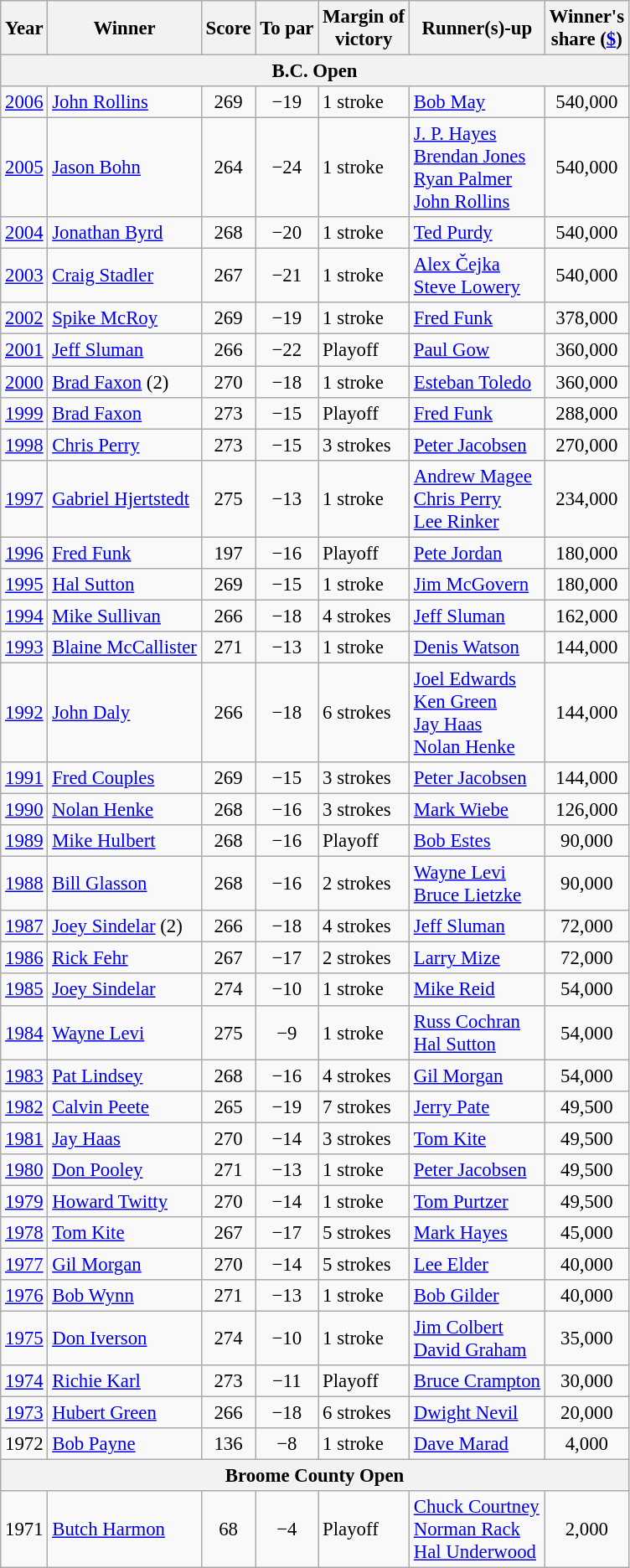<table class=wikitable style="font-size:95%">
<tr>
<th>Year</th>
<th>Winner</th>
<th>Score</th>
<th>To par</th>
<th>Margin of<br>victory</th>
<th>Runner(s)-up</th>
<th>Winner's<br>share (<a href='#'>$</a>)</th>
</tr>
<tr>
<th colspan=8>B.C. Open</th>
</tr>
<tr>
<td><a href='#'>2006</a></td>
<td> <a href='#'>John Rollins</a></td>
<td align=center>269</td>
<td align=center>−19</td>
<td>1 stroke</td>
<td> <a href='#'>Bob May</a></td>
<td align=center>540,000</td>
</tr>
<tr>
<td><a href='#'>2005</a></td>
<td> <a href='#'>Jason Bohn</a></td>
<td align=center>264</td>
<td align=center>−24</td>
<td>1 stroke</td>
<td> <a href='#'>J. P. Hayes</a><br> <a href='#'>Brendan Jones</a><br> <a href='#'>Ryan Palmer</a><br> <a href='#'>John Rollins</a></td>
<td align=center>540,000</td>
</tr>
<tr>
<td><a href='#'>2004</a></td>
<td> <a href='#'>Jonathan Byrd</a></td>
<td align=center>268</td>
<td align=center>−20</td>
<td>1 stroke</td>
<td> <a href='#'>Ted Purdy</a></td>
<td align=center>540,000</td>
</tr>
<tr>
<td><a href='#'>2003</a></td>
<td> <a href='#'>Craig Stadler</a></td>
<td align=center>267</td>
<td align=center>−21</td>
<td>1 stroke</td>
<td> <a href='#'>Alex Čejka</a><br> <a href='#'>Steve Lowery</a></td>
<td align=center>540,000</td>
</tr>
<tr>
<td><a href='#'>2002</a></td>
<td> <a href='#'>Spike McRoy</a></td>
<td align=center>269</td>
<td align=center>−19</td>
<td>1 stroke</td>
<td> <a href='#'>Fred Funk</a></td>
<td align=center>378,000</td>
</tr>
<tr>
<td><a href='#'>2001</a></td>
<td> <a href='#'>Jeff Sluman</a></td>
<td align=center>266</td>
<td align=center>−22</td>
<td>Playoff</td>
<td> <a href='#'>Paul Gow</a></td>
<td align=center>360,000</td>
</tr>
<tr>
<td><a href='#'>2000</a></td>
<td> <a href='#'>Brad Faxon</a> (2)</td>
<td align=center>270</td>
<td align=center>−18</td>
<td>1 stroke</td>
<td> <a href='#'>Esteban Toledo</a></td>
<td align=center>360,000</td>
</tr>
<tr>
<td><a href='#'>1999</a></td>
<td> <a href='#'>Brad Faxon</a></td>
<td align=center>273</td>
<td align=center>−15</td>
<td>Playoff</td>
<td> <a href='#'>Fred Funk</a></td>
<td align=center>288,000</td>
</tr>
<tr>
<td><a href='#'>1998</a></td>
<td> <a href='#'>Chris Perry</a></td>
<td align=center>273</td>
<td align=center>−15</td>
<td>3 strokes</td>
<td> <a href='#'>Peter Jacobsen</a></td>
<td align=center>270,000</td>
</tr>
<tr>
<td><a href='#'>1997</a></td>
<td> <a href='#'>Gabriel Hjertstedt</a></td>
<td align=center>275</td>
<td align=center>−13</td>
<td>1 stroke</td>
<td> <a href='#'>Andrew Magee</a><br> <a href='#'>Chris Perry</a><br> <a href='#'>Lee Rinker</a></td>
<td align=center>234,000</td>
</tr>
<tr>
<td><a href='#'>1996</a></td>
<td> <a href='#'>Fred Funk</a></td>
<td align=center>197</td>
<td align=center>−16</td>
<td>Playoff</td>
<td> <a href='#'>Pete Jordan</a></td>
<td align=center>180,000</td>
</tr>
<tr>
<td><a href='#'>1995</a></td>
<td> <a href='#'>Hal Sutton</a></td>
<td align=center>269</td>
<td align=center>−15</td>
<td>1 stroke</td>
<td> <a href='#'>Jim McGovern</a></td>
<td align=center>180,000</td>
</tr>
<tr>
<td><a href='#'>1994</a></td>
<td> <a href='#'>Mike Sullivan</a></td>
<td align=center>266</td>
<td align=center>−18</td>
<td>4 strokes</td>
<td> <a href='#'>Jeff Sluman</a></td>
<td align=center>162,000</td>
</tr>
<tr>
<td><a href='#'>1993</a></td>
<td> <a href='#'>Blaine McCallister</a></td>
<td align=center>271</td>
<td align=center>−13</td>
<td>1 stroke</td>
<td> <a href='#'>Denis Watson</a></td>
<td align=center>144,000</td>
</tr>
<tr>
<td><a href='#'>1992</a></td>
<td> <a href='#'>John Daly</a></td>
<td align=center>266</td>
<td align=center>−18</td>
<td>6 strokes</td>
<td> <a href='#'>Joel Edwards</a><br> <a href='#'>Ken Green</a><br> <a href='#'>Jay Haas</a><br> <a href='#'>Nolan Henke</a></td>
<td align=center>144,000</td>
</tr>
<tr>
<td><a href='#'>1991</a></td>
<td> <a href='#'>Fred Couples</a></td>
<td align=center>269</td>
<td align=center>−15</td>
<td>3 strokes</td>
<td> <a href='#'>Peter Jacobsen</a></td>
<td align=center>144,000</td>
</tr>
<tr>
<td><a href='#'>1990</a></td>
<td> <a href='#'>Nolan Henke</a></td>
<td align=center>268</td>
<td align=center>−16</td>
<td>3 strokes</td>
<td> <a href='#'>Mark Wiebe</a></td>
<td align=center>126,000</td>
</tr>
<tr>
<td><a href='#'>1989</a></td>
<td> <a href='#'>Mike Hulbert</a></td>
<td align=center>268</td>
<td align=center>−16</td>
<td>Playoff</td>
<td> <a href='#'>Bob Estes</a></td>
<td align=center>90,000</td>
</tr>
<tr>
<td><a href='#'>1988</a></td>
<td> <a href='#'>Bill Glasson</a></td>
<td align=center>268</td>
<td align=center>−16</td>
<td>2 strokes</td>
<td> <a href='#'>Wayne Levi</a><br> <a href='#'>Bruce Lietzke</a></td>
<td align=center>90,000</td>
</tr>
<tr>
<td><a href='#'>1987</a></td>
<td> <a href='#'>Joey Sindelar</a> (2)</td>
<td align=center>266</td>
<td align=center>−18</td>
<td>4 strokes</td>
<td> <a href='#'>Jeff Sluman</a></td>
<td align=center>72,000</td>
</tr>
<tr>
<td><a href='#'>1986</a></td>
<td> <a href='#'>Rick Fehr</a></td>
<td align=center>267</td>
<td align=center>−17</td>
<td>2 strokes</td>
<td> <a href='#'>Larry Mize</a></td>
<td align=center>72,000</td>
</tr>
<tr>
<td><a href='#'>1985</a></td>
<td> <a href='#'>Joey Sindelar</a></td>
<td align=center>274</td>
<td align=center>−10</td>
<td>1 stroke</td>
<td> <a href='#'>Mike Reid</a></td>
<td align=center>54,000</td>
</tr>
<tr>
<td><a href='#'>1984</a></td>
<td> <a href='#'>Wayne Levi</a></td>
<td align=center>275</td>
<td align=center>−9</td>
<td>1 stroke</td>
<td> <a href='#'>Russ Cochran</a><br> <a href='#'>Hal Sutton</a></td>
<td align=center>54,000</td>
</tr>
<tr>
<td><a href='#'>1983</a></td>
<td> <a href='#'>Pat Lindsey</a></td>
<td align=center>268</td>
<td align=center>−16</td>
<td>4 strokes</td>
<td> <a href='#'>Gil Morgan</a></td>
<td align=center>54,000</td>
</tr>
<tr>
<td><a href='#'>1982</a></td>
<td> <a href='#'>Calvin Peete</a></td>
<td align=center>265</td>
<td align=center>−19</td>
<td>7 strokes</td>
<td> <a href='#'>Jerry Pate</a></td>
<td align=center>49,500</td>
</tr>
<tr>
<td><a href='#'>1981</a></td>
<td> <a href='#'>Jay Haas</a></td>
<td align=center>270</td>
<td align=center>−14</td>
<td>3 strokes</td>
<td> <a href='#'>Tom Kite</a></td>
<td align=center>49,500</td>
</tr>
<tr>
<td><a href='#'>1980</a></td>
<td> <a href='#'>Don Pooley</a></td>
<td align=center>271</td>
<td align=center>−13</td>
<td>1 stroke</td>
<td> <a href='#'>Peter Jacobsen</a></td>
<td align=center>49,500</td>
</tr>
<tr>
<td><a href='#'>1979</a></td>
<td> <a href='#'>Howard Twitty</a></td>
<td align=center>270</td>
<td align=center>−14</td>
<td>1 stroke</td>
<td> <a href='#'>Tom Purtzer</a></td>
<td align=center>49,500</td>
</tr>
<tr>
<td><a href='#'>1978</a></td>
<td> <a href='#'>Tom Kite</a></td>
<td align=center>267</td>
<td align=center>−17</td>
<td>5 strokes</td>
<td> <a href='#'>Mark Hayes</a></td>
<td align=center>45,000</td>
</tr>
<tr>
<td><a href='#'>1977</a></td>
<td> <a href='#'>Gil Morgan</a></td>
<td align=center>270</td>
<td align=center>−14</td>
<td>5 strokes</td>
<td> <a href='#'>Lee Elder</a></td>
<td align=center>40,000</td>
</tr>
<tr>
<td><a href='#'>1976</a></td>
<td> <a href='#'>Bob Wynn</a></td>
<td align=center>271</td>
<td align=center>−13</td>
<td>1 stroke</td>
<td> <a href='#'>Bob Gilder</a></td>
<td align=center>40,000</td>
</tr>
<tr>
<td><a href='#'>1975</a></td>
<td> <a href='#'>Don Iverson</a></td>
<td align=center>274</td>
<td align=center>−10</td>
<td>1 stroke</td>
<td> <a href='#'>Jim Colbert</a><br> <a href='#'>David Graham</a></td>
<td align=center>35,000</td>
</tr>
<tr>
<td><a href='#'>1974</a></td>
<td> <a href='#'>Richie Karl</a></td>
<td align=center>273</td>
<td align=center>−11</td>
<td>Playoff</td>
<td> <a href='#'>Bruce Crampton</a></td>
<td align=center>30,000</td>
</tr>
<tr>
<td><a href='#'>1973</a></td>
<td> <a href='#'>Hubert Green</a></td>
<td align=center>266</td>
<td align=center>−18</td>
<td>6 strokes</td>
<td> <a href='#'>Dwight Nevil</a></td>
<td align=center>20,000</td>
</tr>
<tr>
<td>1972</td>
<td> <a href='#'>Bob Payne</a></td>
<td align=center>136</td>
<td align=center>−8</td>
<td>1 stroke</td>
<td> <a href='#'>Dave Marad</a></td>
<td align=center>4,000</td>
</tr>
<tr>
<th colspan=8>Broome County Open</th>
</tr>
<tr>
<td>1971</td>
<td> <a href='#'>Butch Harmon</a></td>
<td align=center>68</td>
<td align=center>−4</td>
<td>Playoff</td>
<td> <a href='#'>Chuck Courtney</a><br> <a href='#'>Norman Rack</a><br> <a href='#'>Hal Underwood</a></td>
<td align=center>2,000</td>
</tr>
</table>
